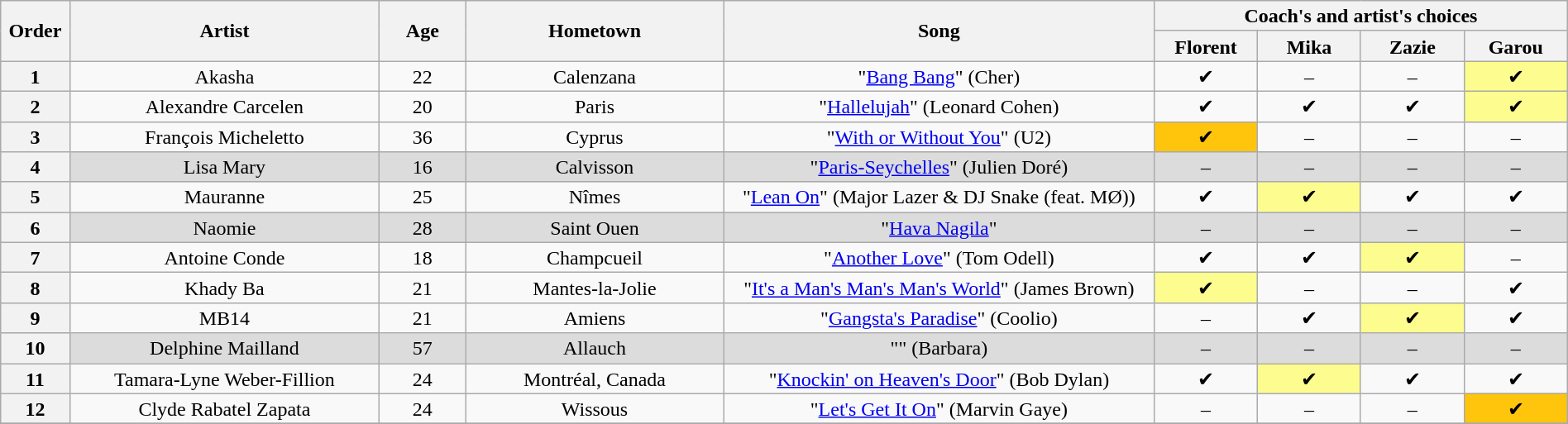<table class="wikitable" style="text-align:center; line-height:17px; width:100%">
<tr>
<th rowspan="2" scope="col" style="width:04%">Order</th>
<th rowspan="2" scope="col" style="width:18%">Artist</th>
<th rowspan="2" scope="col" style="width:05%">Age</th>
<th rowspan="2" scope="col" style="width:15%">Hometown</th>
<th rowspan="2" scope="col" style="width:25%">Song</th>
<th colspan="4" scope="col" style="width:24%">Coach's and artist's choices</th>
</tr>
<tr>
<th style="width:06%">Florent</th>
<th style="width:06%">Mika</th>
<th style="width:06%">Zazie</th>
<th style="width:06%">Garou</th>
</tr>
<tr>
<th>1</th>
<td>Akasha</td>
<td>22</td>
<td>Calenzana</td>
<td>"<a href='#'>Bang Bang</a>" (Cher)</td>
<td>✔</td>
<td>–</td>
<td>–</td>
<td style="background:#fdfc8f">✔</td>
</tr>
<tr>
<th>2</th>
<td>Alexandre Carcelen</td>
<td>20</td>
<td>Paris</td>
<td>"<a href='#'>Hallelujah</a>" (Leonard Cohen)</td>
<td>✔</td>
<td>✔</td>
<td>✔</td>
<td style="background:#fdfc8f">✔</td>
</tr>
<tr>
<th>3</th>
<td>François Micheletto</td>
<td>36</td>
<td>Cyprus</td>
<td>"<a href='#'>With or Without You</a>" (U2)</td>
<td style="background:#ffc40c">✔</td>
<td>–</td>
<td>–</td>
<td>–</td>
</tr>
<tr style="background:#DCDCDC">
<th>4</th>
<td>Lisa Mary</td>
<td>16</td>
<td>Calvisson</td>
<td>"<a href='#'>Paris-Seychelles</a>" (Julien Doré)</td>
<td>–</td>
<td>–</td>
<td>–</td>
<td>–</td>
</tr>
<tr>
<th>5</th>
<td>Mauranne</td>
<td>25</td>
<td>Nîmes</td>
<td>"<a href='#'>Lean On</a>" (Major Lazer & DJ Snake (feat. MØ))</td>
<td>✔</td>
<td style="background:#fdfc8f">✔</td>
<td>✔</td>
<td>✔</td>
</tr>
<tr style="background:#DCDCDC">
<th>6</th>
<td>Naomie</td>
<td>28</td>
<td>Saint Ouen</td>
<td>"<a href='#'>Hava Nagila</a>"</td>
<td>–</td>
<td>–</td>
<td>–</td>
<td>–</td>
</tr>
<tr>
<th>7</th>
<td>Antoine Conde</td>
<td>18</td>
<td>Champcueil</td>
<td>"<a href='#'>Another Love</a>" (Tom Odell)</td>
<td>✔</td>
<td>✔</td>
<td style="background:#fdfc8f">✔</td>
<td>–</td>
</tr>
<tr>
<th>8</th>
<td>Khady Ba</td>
<td>21</td>
<td>Mantes-la-Jolie</td>
<td>"<a href='#'>It's a Man's Man's Man's World</a>" (James Brown)</td>
<td style="background:#fdfc8f">✔</td>
<td>–</td>
<td>–</td>
<td>✔</td>
</tr>
<tr>
<th>9</th>
<td>MB14</td>
<td>21</td>
<td>Amiens</td>
<td>"<a href='#'>Gangsta's Paradise</a>" (Coolio)</td>
<td>–</td>
<td>✔</td>
<td style="background:#fdfc8f">✔</td>
<td>✔</td>
</tr>
<tr style="background:#DCDCDC">
<th>10</th>
<td>Delphine Mailland</td>
<td>57</td>
<td>Allauch</td>
<td>"" (Barbara)</td>
<td>–</td>
<td>–</td>
<td>–</td>
<td>–</td>
</tr>
<tr>
<th>11</th>
<td>Tamara-Lyne Weber-Fillion</td>
<td>24</td>
<td>Montréal, Canada</td>
<td>"<a href='#'>Knockin' on Heaven's Door</a>" (Bob Dylan)</td>
<td>✔</td>
<td style="background:#fdfc8f">✔</td>
<td>✔</td>
<td>✔</td>
</tr>
<tr>
<th>12</th>
<td>Clyde Rabatel Zapata</td>
<td>24</td>
<td>Wissous</td>
<td>"<a href='#'>Let's Get It On</a>" (Marvin Gaye)</td>
<td>–</td>
<td>–</td>
<td>–</td>
<td style="background:#ffc40c">✔</td>
</tr>
<tr>
</tr>
</table>
